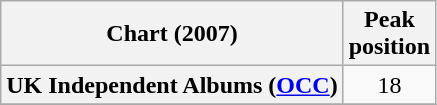<table class="wikitable sortable plainrowheaders" style="text-align:center">
<tr>
<th scope="col">Chart (2007)</th>
<th scope="col">Peak<br> position</th>
</tr>
<tr>
<th scope="row">UK Independent Albums (<a href='#'>OCC</a>)</th>
<td>18</td>
</tr>
<tr>
</tr>
</table>
